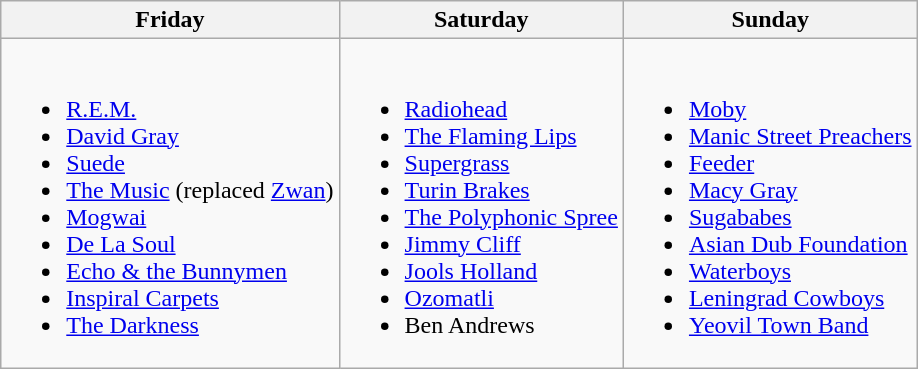<table class="wikitable">
<tr>
<th>Friday</th>
<th>Saturday</th>
<th>Sunday</th>
</tr>
<tr valign="top">
<td><br><ul><li><a href='#'>R.E.M.</a></li><li><a href='#'>David Gray</a></li><li><a href='#'>Suede</a></li><li><a href='#'>The Music</a> (replaced <a href='#'>Zwan</a>)</li><li><a href='#'>Mogwai</a></li><li><a href='#'>De La Soul</a></li><li><a href='#'>Echo & the Bunnymen</a></li><li><a href='#'>Inspiral Carpets</a></li><li><a href='#'>The Darkness</a></li></ul></td>
<td><br><ul><li><a href='#'>Radiohead</a></li><li><a href='#'>The Flaming Lips</a></li><li><a href='#'>Supergrass</a></li><li><a href='#'>Turin Brakes</a></li><li><a href='#'>The Polyphonic Spree</a></li><li><a href='#'>Jimmy Cliff</a></li><li><a href='#'>Jools Holland</a></li><li><a href='#'>Ozomatli</a></li><li>Ben Andrews</li></ul></td>
<td><br><ul><li><a href='#'>Moby</a></li><li><a href='#'>Manic Street Preachers</a></li><li><a href='#'>Feeder</a></li><li><a href='#'>Macy Gray</a></li><li><a href='#'>Sugababes</a></li><li><a href='#'>Asian Dub Foundation</a></li><li><a href='#'>Waterboys</a></li><li><a href='#'>Leningrad Cowboys</a></li><li><a href='#'>Yeovil Town Band</a></li></ul></td>
</tr>
</table>
